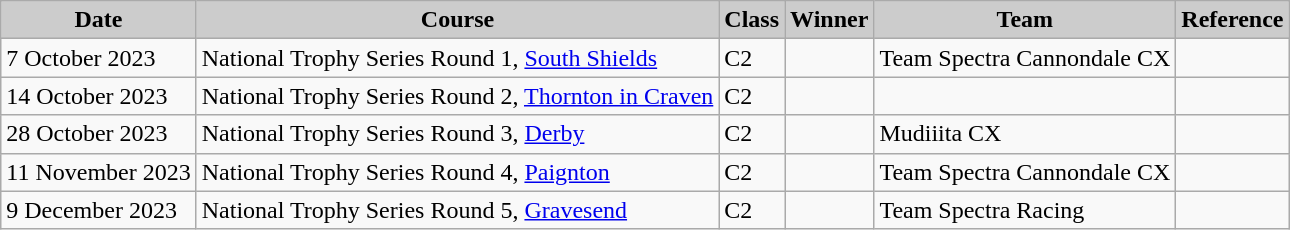<table class="wikitable sortable alternance ">
<tr>
<th scope="col" style="background-color:#CCCCCC;">Date</th>
<th scope="col" style="background-color:#CCCCCC;">Course</th>
<th scope="col" style="background-color:#CCCCCC;">Class</th>
<th scope="col" style="background-color:#CCCCCC;">Winner</th>
<th scope="col" style="background-color:#CCCCCC;">Team</th>
<th scope="col" style="background-color:#CCCCCC;">Reference</th>
</tr>
<tr>
<td>7 October 2023</td>
<td> National Trophy Series Round 1, <a href='#'>South Shields</a></td>
<td>C2</td>
<td></td>
<td>Team Spectra Cannondale CX</td>
<td></td>
</tr>
<tr>
<td>14 October 2023</td>
<td> National Trophy Series Round 2, <a href='#'>Thornton in Craven</a></td>
<td>C2</td>
<td></td>
<td></td>
<td></td>
</tr>
<tr>
<td>28 October 2023</td>
<td> National Trophy Series Round 3, <a href='#'>Derby</a></td>
<td>C2</td>
<td></td>
<td>Mudiiita CX</td>
<td></td>
</tr>
<tr>
<td>11 November 2023</td>
<td> National Trophy Series Round 4, <a href='#'>Paignton</a></td>
<td>C2</td>
<td></td>
<td>Team Spectra Cannondale CX</td>
<td></td>
</tr>
<tr>
<td>9 December 2023</td>
<td> National Trophy Series Round 5, <a href='#'>Gravesend</a></td>
<td>C2</td>
<td></td>
<td>Team Spectra Racing</td>
<td></td>
</tr>
</table>
